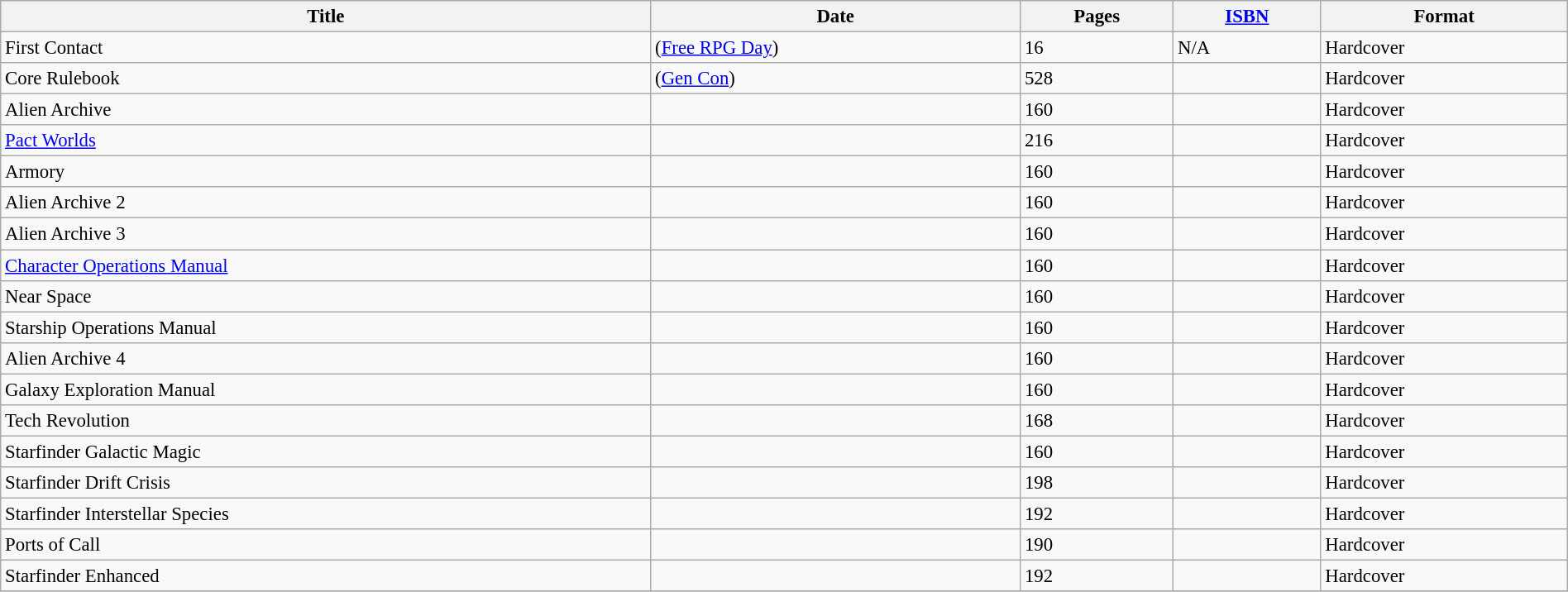<table class="wikitable sortable" style="width:100%; font-size:95%; border:1">
<tr>
<th>Title</th>
<th>Date</th>
<th>Pages</th>
<th><a href='#'>ISBN</a></th>
<th>Format</th>
</tr>
<tr>
<td>First Contact</td>
<td> (<a href='#'>Free RPG Day</a>)</td>
<td>16</td>
<td>N/A</td>
<td>Hardcover</td>
</tr>
<tr>
<td>Core Rulebook</td>
<td> (<a href='#'>Gen Con</a>)</td>
<td>528</td>
<td style="white-space: nowrap;"></td>
<td>Hardcover</td>
</tr>
<tr>
<td>Alien Archive</td>
<td></td>
<td>160</td>
<td></td>
<td>Hardcover</td>
</tr>
<tr>
<td><a href='#'>Pact Worlds</a></td>
<td></td>
<td>216</td>
<td></td>
<td>Hardcover</td>
</tr>
<tr>
<td>Armory</td>
<td></td>
<td>160</td>
<td></td>
<td>Hardcover</td>
</tr>
<tr>
<td>Alien Archive 2</td>
<td></td>
<td>160</td>
<td></td>
<td>Hardcover</td>
</tr>
<tr>
<td>Alien Archive 3</td>
<td></td>
<td>160</td>
<td></td>
<td>Hardcover</td>
</tr>
<tr>
<td><a href='#'>Character Operations Manual</a></td>
<td></td>
<td>160</td>
<td></td>
<td>Hardcover</td>
</tr>
<tr>
<td>Near Space</td>
<td></td>
<td>160</td>
<td></td>
<td>Hardcover</td>
</tr>
<tr>
<td>Starship Operations Manual</td>
<td></td>
<td>160</td>
<td></td>
<td>Hardcover</td>
</tr>
<tr>
<td>Alien Archive 4</td>
<td></td>
<td>160</td>
<td></td>
<td>Hardcover</td>
</tr>
<tr>
<td>Galaxy Exploration Manual</td>
<td></td>
<td>160</td>
<td></td>
<td>Hardcover</td>
</tr>
<tr>
<td>Tech Revolution</td>
<td></td>
<td>168</td>
<td></td>
<td>Hardcover</td>
</tr>
<tr>
<td>Starfinder Galactic Magic</td>
<td></td>
<td>160</td>
<td></td>
<td>Hardcover</td>
</tr>
<tr>
<td>Starfinder Drift Crisis</td>
<td></td>
<td>198</td>
<td></td>
<td>Hardcover</td>
</tr>
<tr>
<td>Starfinder Interstellar Species</td>
<td></td>
<td>192</td>
<td></td>
<td>Hardcover</td>
</tr>
<tr>
<td>Ports of Call</td>
<td></td>
<td>190</td>
<td></td>
<td>Hardcover</td>
</tr>
<tr>
<td>Starfinder Enhanced</td>
<td></td>
<td>192</td>
<td></td>
<td>Hardcover</td>
</tr>
<tr>
</tr>
</table>
